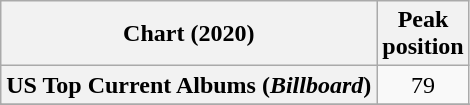<table class="wikitable sortable plainrowheaders">
<tr>
<th>Chart (2020)</th>
<th>Peak<br>position</th>
</tr>
<tr>
<th scope="row">US Top Current Albums (<em>Billboard</em>)</th>
<td align="center">79</td>
</tr>
<tr>
</tr>
<tr>
</tr>
</table>
